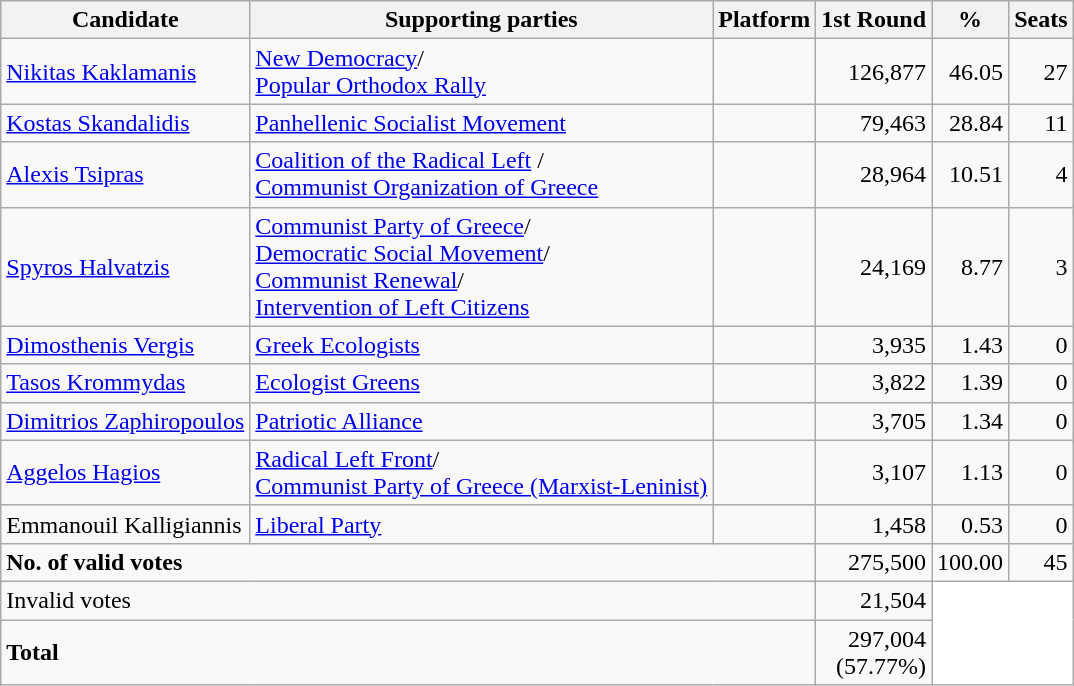<table class="wikitable">
<tr>
<th>Candidate</th>
<th>Supporting parties</th>
<th>Platform</th>
<th>1st Round</th>
<th>%</th>
<th>Seats</th>
</tr>
<tr>
<td><a href='#'>Nikitas Kaklamanis</a></td>
<td><a href='#'>New Democracy</a>/<br><a href='#'>Popular Orthodox Rally</a></td>
<td></td>
<td align="right">126,877</td>
<td align="right">46.05</td>
<td align="right">27</td>
</tr>
<tr>
<td><a href='#'>Kostas Skandalidis</a></td>
<td><a href='#'>Panhellenic Socialist Movement</a></td>
<td></td>
<td align="right">79,463</td>
<td align="right">28.84</td>
<td align="right">11</td>
</tr>
<tr>
<td><a href='#'>Alexis Tsipras</a></td>
<td><a href='#'>Coalition of the Radical Left</a> /<br> <a href='#'>Communist Organization of Greece</a></td>
<td></td>
<td align="right">28,964</td>
<td align="right">10.51</td>
<td align="right">4</td>
</tr>
<tr>
<td><a href='#'>Spyros Halvatzis</a></td>
<td><a href='#'>Communist Party of Greece</a>/<br><a href='#'>Democratic Social Movement</a>/<br><a href='#'>Communist Renewal</a>/<br><a href='#'>Intervention of Left Citizens</a></td>
<td></td>
<td align="right">24,169</td>
<td align="right">8.77</td>
<td align="right">3</td>
</tr>
<tr>
<td><a href='#'>Dimosthenis Vergis</a></td>
<td><a href='#'>Greek Ecologists</a></td>
<td></td>
<td align="right">3,935</td>
<td align="right">1.43</td>
<td align="right">0</td>
</tr>
<tr>
<td><a href='#'>Tasos Krommydas</a></td>
<td><a href='#'>Ecologist Greens</a></td>
<td></td>
<td align="right">3,822</td>
<td align="right">1.39</td>
<td align="right">0</td>
</tr>
<tr>
<td><a href='#'>Dimitrios Zaphiropoulos</a></td>
<td><a href='#'>Patriotic Alliance</a></td>
<td></td>
<td align="right">3,705</td>
<td align="right">1.34</td>
<td align="right">0</td>
</tr>
<tr>
<td><a href='#'>Aggelos Hagios</a></td>
<td><a href='#'>Radical Left Front</a>/<br><a href='#'>Communist Party of Greece (Marxist-Leninist)</a></td>
<td></td>
<td align="right">3,107</td>
<td align="right">1.13</td>
<td align="right">0</td>
</tr>
<tr>
<td>Emmanouil Kalligiannis</td>
<td><a href='#'>Liberal Party</a></td>
<td></td>
<td align="right">1,458</td>
<td align="right">0.53</td>
<td align="right">0</td>
</tr>
<tr>
<td colspan="3"><strong>No. of valid votes</strong></td>
<td align="right">275,500</td>
<td align="right">100.00</td>
<td align="right">45</td>
</tr>
<tr>
<td colspan="3">Invalid votes</td>
<td align="right">21,504</td>
<td colspan="4" rowspan="2" bgcolor="white"> </td>
</tr>
<tr>
<td colspan="3"><strong>Total</strong></td>
<td align="right">297,004<br>(57.77%)</td>
</tr>
</table>
